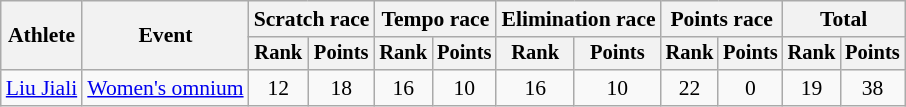<table class=wikitable style=font-size:90%;text-align:center>
<tr>
<th rowspan=2>Athlete</th>
<th rowspan=2>Event</th>
<th colspan=2>Scratch race</th>
<th colspan=2>Tempo race</th>
<th colspan=2>Elimination race</th>
<th colspan=2>Points race</th>
<th colspan=2>Total</th>
</tr>
<tr style=font-size:95%>
<th>Rank</th>
<th>Points</th>
<th>Rank</th>
<th>Points</th>
<th>Rank</th>
<th>Points</th>
<th>Rank</th>
<th>Points</th>
<th>Rank</th>
<th>Points</th>
</tr>
<tr>
<td align=left><a href='#'>Liu Jiali</a></td>
<td align=left><a href='#'>Women's omnium</a></td>
<td>12</td>
<td>18</td>
<td>16</td>
<td>10</td>
<td>16</td>
<td>10</td>
<td>22</td>
<td>0</td>
<td>19</td>
<td>38</td>
</tr>
</table>
